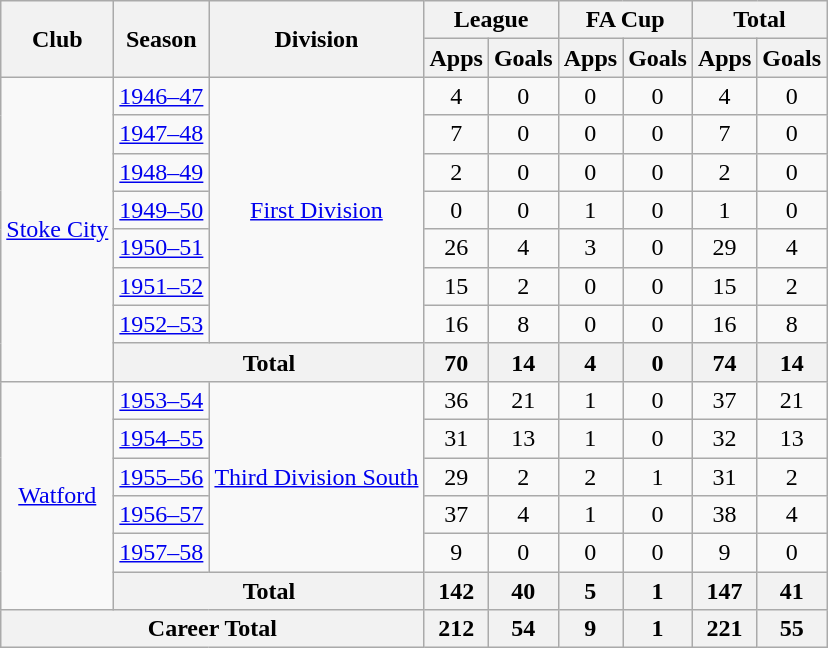<table class="wikitable" style="text-align: center;">
<tr>
<th rowspan="2">Club</th>
<th rowspan="2">Season</th>
<th rowspan="2">Division</th>
<th colspan="2">League</th>
<th colspan="2">FA Cup</th>
<th colspan="2">Total</th>
</tr>
<tr>
<th>Apps</th>
<th>Goals</th>
<th>Apps</th>
<th>Goals</th>
<th>Apps</th>
<th>Goals</th>
</tr>
<tr>
<td rowspan="8"><a href='#'>Stoke City</a></td>
<td><a href='#'>1946–47</a></td>
<td rowspan="7"><a href='#'>First Division</a></td>
<td>4</td>
<td>0</td>
<td>0</td>
<td>0</td>
<td>4</td>
<td>0</td>
</tr>
<tr>
<td><a href='#'>1947–48</a></td>
<td>7</td>
<td>0</td>
<td>0</td>
<td>0</td>
<td>7</td>
<td>0</td>
</tr>
<tr>
<td><a href='#'>1948–49</a></td>
<td>2</td>
<td>0</td>
<td>0</td>
<td>0</td>
<td>2</td>
<td>0</td>
</tr>
<tr>
<td><a href='#'>1949–50</a></td>
<td>0</td>
<td>0</td>
<td>1</td>
<td>0</td>
<td>1</td>
<td>0</td>
</tr>
<tr>
<td><a href='#'>1950–51</a></td>
<td>26</td>
<td>4</td>
<td>3</td>
<td>0</td>
<td>29</td>
<td>4</td>
</tr>
<tr>
<td><a href='#'>1951–52</a></td>
<td>15</td>
<td>2</td>
<td>0</td>
<td>0</td>
<td>15</td>
<td>2</td>
</tr>
<tr>
<td><a href='#'>1952–53</a></td>
<td>16</td>
<td>8</td>
<td>0</td>
<td>0</td>
<td>16</td>
<td>8</td>
</tr>
<tr>
<th colspan="2">Total</th>
<th>70</th>
<th>14</th>
<th>4</th>
<th>0</th>
<th>74</th>
<th>14</th>
</tr>
<tr>
<td rowspan="6"><a href='#'>Watford</a></td>
<td><a href='#'>1953–54</a></td>
<td rowspan="5"><a href='#'>Third Division South</a></td>
<td>36</td>
<td>21</td>
<td>1</td>
<td>0</td>
<td>37</td>
<td>21</td>
</tr>
<tr>
<td><a href='#'>1954–55</a></td>
<td>31</td>
<td>13</td>
<td>1</td>
<td>0</td>
<td>32</td>
<td>13</td>
</tr>
<tr>
<td><a href='#'>1955–56</a></td>
<td>29</td>
<td>2</td>
<td>2</td>
<td>1</td>
<td>31</td>
<td>2</td>
</tr>
<tr>
<td><a href='#'>1956–57</a></td>
<td>37</td>
<td>4</td>
<td>1</td>
<td>0</td>
<td>38</td>
<td>4</td>
</tr>
<tr>
<td><a href='#'>1957–58</a></td>
<td>9</td>
<td>0</td>
<td>0</td>
<td>0</td>
<td>9</td>
<td>0</td>
</tr>
<tr>
<th colspan="2">Total</th>
<th>142</th>
<th>40</th>
<th>5</th>
<th>1</th>
<th>147</th>
<th>41</th>
</tr>
<tr>
<th colspan="3">Career Total</th>
<th>212</th>
<th>54</th>
<th>9</th>
<th>1</th>
<th>221</th>
<th>55</th>
</tr>
</table>
